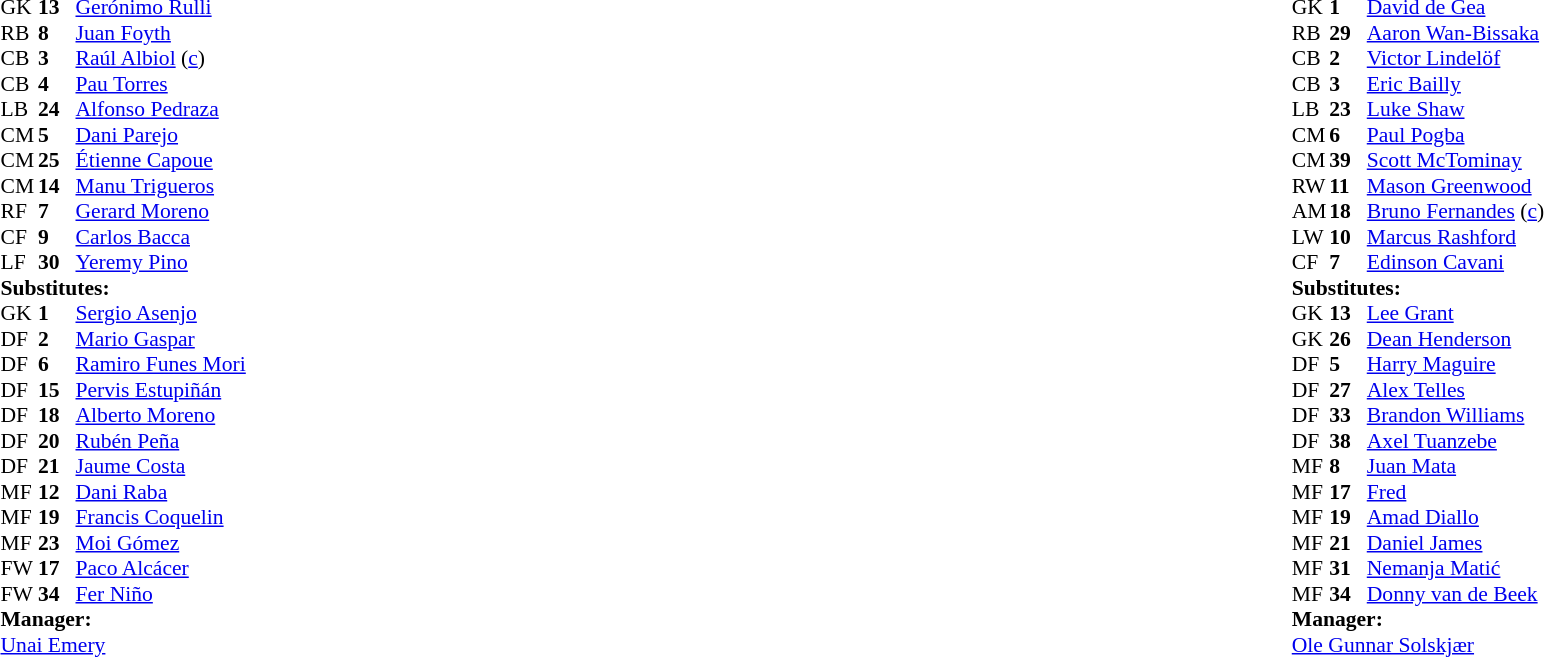<table width="100%">
<tr>
<td valign="top" width="40%"><br><table style="font-size:90%" cellspacing="0" cellpadding="0">
<tr>
<th width=25></th>
<th width=25></th>
</tr>
<tr>
<td>GK</td>
<td><strong>13</strong></td>
<td> <a href='#'>Gerónimo Rulli</a></td>
</tr>
<tr>
<td>RB</td>
<td><strong>8</strong></td>
<td> <a href='#'>Juan Foyth</a></td>
<td></td>
<td></td>
</tr>
<tr>
<td>CB</td>
<td><strong>3</strong></td>
<td> <a href='#'>Raúl Albiol</a> (<a href='#'>c</a>)</td>
</tr>
<tr>
<td>CB</td>
<td><strong>4</strong></td>
<td> <a href='#'>Pau Torres</a></td>
</tr>
<tr>
<td>LB</td>
<td><strong>24</strong></td>
<td> <a href='#'>Alfonso Pedraza</a></td>
<td></td>
<td></td>
</tr>
<tr>
<td>CM</td>
<td><strong>5</strong></td>
<td> <a href='#'>Dani Parejo</a></td>
</tr>
<tr>
<td>CM</td>
<td><strong>25</strong></td>
<td> <a href='#'>Étienne Capoue</a></td>
<td></td>
<td></td>
</tr>
<tr>
<td>CM</td>
<td><strong>14</strong></td>
<td> <a href='#'>Manu Trigueros</a></td>
<td></td>
<td></td>
</tr>
<tr>
<td>RF</td>
<td><strong>7</strong></td>
<td> <a href='#'>Gerard Moreno</a></td>
</tr>
<tr>
<td>CF</td>
<td><strong>9</strong></td>
<td> <a href='#'>Carlos Bacca</a></td>
<td></td>
<td></td>
</tr>
<tr>
<td>LF</td>
<td><strong>30</strong></td>
<td> <a href='#'>Yeremy Pino</a></td>
<td></td>
<td></td>
</tr>
<tr>
<td colspan=3><strong>Substitutes:</strong></td>
</tr>
<tr>
<td>GK</td>
<td><strong>1</strong></td>
<td> <a href='#'>Sergio Asenjo</a></td>
</tr>
<tr>
<td>DF</td>
<td><strong>2</strong></td>
<td> <a href='#'>Mario Gaspar</a></td>
<td></td>
<td></td>
</tr>
<tr>
<td>DF</td>
<td><strong>6</strong></td>
<td> <a href='#'>Ramiro Funes Mori</a></td>
</tr>
<tr>
<td>DF</td>
<td><strong>15</strong></td>
<td> <a href='#'>Pervis Estupiñán</a></td>
</tr>
<tr>
<td>DF</td>
<td><strong>18</strong></td>
<td> <a href='#'>Alberto Moreno</a></td>
<td></td>
<td></td>
</tr>
<tr>
<td>DF</td>
<td><strong>20</strong></td>
<td> <a href='#'>Rubén Peña</a></td>
</tr>
<tr>
<td>DF</td>
<td><strong>21</strong></td>
<td> <a href='#'>Jaume Costa</a></td>
</tr>
<tr>
<td>MF</td>
<td><strong>12</strong></td>
<td> <a href='#'>Dani Raba</a></td>
<td></td>
<td></td>
</tr>
<tr>
<td>MF</td>
<td><strong>19</strong></td>
<td> <a href='#'>Francis Coquelin</a></td>
<td></td>
<td></td>
</tr>
<tr>
<td>MF</td>
<td><strong>23</strong></td>
<td> <a href='#'>Moi Gómez</a></td>
<td></td>
<td></td>
</tr>
<tr>
<td>FW</td>
<td><strong>17</strong></td>
<td> <a href='#'>Paco Alcácer</a></td>
<td></td>
<td></td>
</tr>
<tr>
<td>FW</td>
<td><strong>34</strong></td>
<td> <a href='#'>Fer Niño</a></td>
</tr>
<tr>
<td colspan=3><strong>Manager:</strong></td>
</tr>
<tr>
<td colspan=3> <a href='#'>Unai Emery</a></td>
</tr>
</table>
</td>
<td valign="top"></td>
<td valign="top" width="50%"><br><table style="font-size:90%; margin:auto" cellspacing="0" cellpadding="0">
<tr>
<th width=25></th>
<th width=25></th>
</tr>
<tr>
<td>GK</td>
<td><strong>1</strong></td>
<td> <a href='#'>David de Gea</a></td>
</tr>
<tr>
<td>RB</td>
<td><strong>29</strong></td>
<td> <a href='#'>Aaron Wan-Bissaka</a></td>
<td></td>
<td></td>
</tr>
<tr>
<td>CB</td>
<td><strong>2</strong></td>
<td> <a href='#'>Victor Lindelöf</a></td>
</tr>
<tr>
<td>CB</td>
<td><strong>3</strong></td>
<td> <a href='#'>Eric Bailly</a></td>
<td></td>
<td></td>
</tr>
<tr>
<td>LB</td>
<td><strong>23</strong></td>
<td> <a href='#'>Luke Shaw</a></td>
</tr>
<tr>
<td>CM</td>
<td><strong>6</strong></td>
<td> <a href='#'>Paul Pogba</a></td>
<td></td>
<td></td>
</tr>
<tr>
<td>CM</td>
<td><strong>39</strong></td>
<td> <a href='#'>Scott McTominay</a></td>
<td></td>
<td></td>
</tr>
<tr>
<td>RW</td>
<td><strong>11</strong></td>
<td> <a href='#'>Mason Greenwood</a></td>
<td></td>
<td></td>
</tr>
<tr>
<td>AM</td>
<td><strong>18</strong></td>
<td> <a href='#'>Bruno Fernandes</a> (<a href='#'>c</a>)</td>
</tr>
<tr>
<td>LW</td>
<td><strong>10</strong></td>
<td> <a href='#'>Marcus Rashford</a></td>
</tr>
<tr>
<td>CF</td>
<td><strong>7</strong></td>
<td> <a href='#'>Edinson Cavani</a></td>
<td></td>
</tr>
<tr>
<td colspan=3><strong>Substitutes:</strong></td>
</tr>
<tr>
<td>GK</td>
<td><strong>13</strong></td>
<td> <a href='#'>Lee Grant</a></td>
</tr>
<tr>
<td>GK</td>
<td><strong>26</strong></td>
<td> <a href='#'>Dean Henderson</a></td>
</tr>
<tr>
<td>DF</td>
<td><strong>5</strong></td>
<td> <a href='#'>Harry Maguire</a></td>
</tr>
<tr>
<td>DF</td>
<td><strong>27</strong></td>
<td> <a href='#'>Alex Telles</a></td>
<td></td>
<td></td>
</tr>
<tr>
<td>DF</td>
<td><strong>33</strong></td>
<td> <a href='#'>Brandon Williams</a></td>
</tr>
<tr>
<td>DF</td>
<td><strong>38</strong></td>
<td> <a href='#'>Axel Tuanzebe</a></td>
<td></td>
<td></td>
</tr>
<tr>
<td>MF</td>
<td><strong>8</strong></td>
<td> <a href='#'>Juan Mata</a></td>
<td></td>
<td></td>
</tr>
<tr>
<td>MF</td>
<td><strong>17</strong></td>
<td> <a href='#'>Fred</a></td>
<td></td>
<td></td>
</tr>
<tr>
<td>MF</td>
<td><strong>19</strong></td>
<td> <a href='#'>Amad Diallo</a></td>
</tr>
<tr>
<td>MF</td>
<td><strong>21</strong></td>
<td> <a href='#'>Daniel James</a></td>
<td></td>
<td></td>
</tr>
<tr>
<td>MF</td>
<td><strong>31</strong></td>
<td> <a href='#'>Nemanja Matić</a></td>
</tr>
<tr>
<td>MF</td>
<td><strong>34</strong></td>
<td> <a href='#'>Donny van de Beek</a></td>
</tr>
<tr>
<td colspan=3><strong>Manager:</strong></td>
</tr>
<tr>
<td colspan=3> <a href='#'>Ole Gunnar Solskjær</a></td>
</tr>
</table>
</td>
</tr>
</table>
